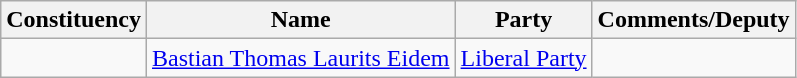<table class="wikitable">
<tr>
<th>Constituency</th>
<th>Name</th>
<th>Party</th>
<th>Comments/Deputy</th>
</tr>
<tr>
<td></td>
<td><a href='#'>Bastian Thomas Laurits Eidem</a></td>
<td><a href='#'>Liberal Party</a></td>
<td></td>
</tr>
</table>
